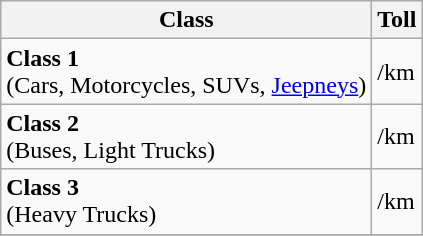<table class="wikitable">
<tr>
<th>Class</th>
<th>Toll</th>
</tr>
<tr>
<td><strong>Class 1</strong><br>(Cars, Motorcycles, SUVs, <a href='#'>Jeepneys</a>)</td>
<td>/km</td>
</tr>
<tr>
<td><strong>Class 2</strong><br>(Buses, Light Trucks)</td>
<td>/km</td>
</tr>
<tr>
<td><strong>Class 3</strong><br>(Heavy Trucks)</td>
<td>/km</td>
</tr>
<tr>
</tr>
</table>
